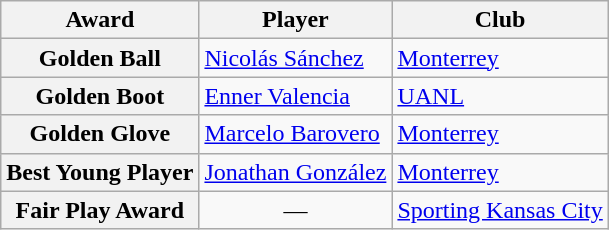<table class="wikitable">
<tr>
<th>Award</th>
<th>Player</th>
<th>Club</th>
</tr>
<tr>
<th>Golden Ball</th>
<td> <a href='#'>Nicolás Sánchez</a></td>
<td> <a href='#'>Monterrey</a></td>
</tr>
<tr>
<th>Golden Boot</th>
<td> <a href='#'>Enner Valencia</a></td>
<td> <a href='#'>UANL</a></td>
</tr>
<tr>
<th>Golden Glove</th>
<td> <a href='#'>Marcelo Barovero</a></td>
<td> <a href='#'>Monterrey</a></td>
</tr>
<tr>
<th>Best Young Player</th>
<td> <a href='#'>Jonathan González</a></td>
<td> <a href='#'>Monterrey</a></td>
</tr>
<tr>
<th>Fair Play Award</th>
<td align=center>—</td>
<td> <a href='#'>Sporting Kansas City</a></td>
</tr>
</table>
